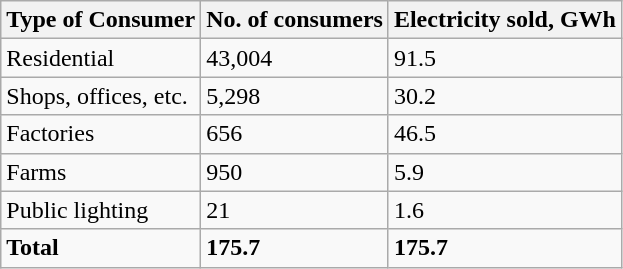<table class="wikitable">
<tr>
<th>Type  of Consumer</th>
<th>No.  of consumers</th>
<th>Electricity  sold, GWh</th>
</tr>
<tr>
<td>Residential</td>
<td>43,004</td>
<td>91.5</td>
</tr>
<tr>
<td>Shops,  offices, etc.</td>
<td>5,298</td>
<td>30.2</td>
</tr>
<tr>
<td>Factories</td>
<td>656</td>
<td>46.5</td>
</tr>
<tr>
<td>Farms</td>
<td>950</td>
<td>5.9</td>
</tr>
<tr>
<td>Public  lighting</td>
<td>21</td>
<td>1.6</td>
</tr>
<tr>
<td><strong>Total</strong></td>
<td><strong>175.7</strong></td>
<td><strong>175.7</strong></td>
</tr>
</table>
